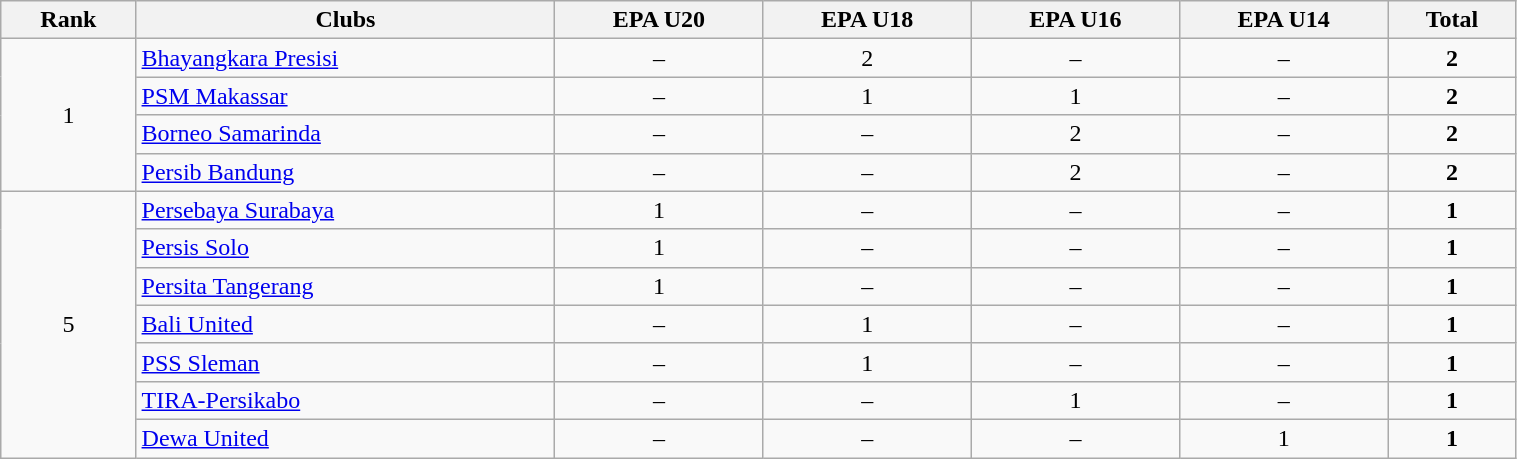<table class="wikitable sortable" style="text-align: center; width: 80%;">
<tr>
<th>Rank</th>
<th>Clubs</th>
<th>EPA U20</th>
<th>EPA U18</th>
<th>EPA U16</th>
<th>EPA U14</th>
<th>Total</th>
</tr>
<tr>
<td rowspan="4">1</td>
<td style="background:#f9f9f9; text-align:left;"><a href='#'>Bhayangkara Presisi</a></td>
<td>–</td>
<td>2</td>
<td>–</td>
<td>–</td>
<td><strong>2</strong></td>
</tr>
<tr>
<td style="text-align:left;"><a href='#'>PSM Makassar</a></td>
<td>–</td>
<td>1</td>
<td>1</td>
<td>–</td>
<td><strong>2</strong></td>
</tr>
<tr>
<td style="background:#f9f9f9; text-align:left;"><a href='#'>Borneo Samarinda</a></td>
<td>–</td>
<td>–</td>
<td>2</td>
<td>–</td>
<td><strong>2</strong></td>
</tr>
<tr>
<td style="text-align:left;"><a href='#'>Persib Bandung</a></td>
<td>–</td>
<td>–</td>
<td>2</td>
<td>–</td>
<td><strong>2</strong></td>
</tr>
<tr>
<td rowspan="7">5</td>
<td style="background:#f9f9f9; text-align:left;"><a href='#'>Persebaya Surabaya</a></td>
<td>1</td>
<td>–</td>
<td>–</td>
<td>–</td>
<td><strong>1</strong></td>
</tr>
<tr>
<td style="text-align:left;"><a href='#'>Persis Solo</a></td>
<td>1</td>
<td>–</td>
<td>–</td>
<td>–</td>
<td><strong>1</strong></td>
</tr>
<tr>
<td style="background:#f9f9f9; text-align:left;"><a href='#'>Persita Tangerang</a></td>
<td>1</td>
<td>–</td>
<td>–</td>
<td>–</td>
<td><strong>1</strong></td>
</tr>
<tr>
<td style="text-align:left;"><a href='#'>Bali United</a></td>
<td>–</td>
<td>1</td>
<td>–</td>
<td>–</td>
<td><strong>1</strong></td>
</tr>
<tr>
<td style="background:#f9f9f9; text-align:left;"><a href='#'>PSS Sleman</a></td>
<td>–</td>
<td>1</td>
<td>–</td>
<td>–</td>
<td><strong>1</strong></td>
</tr>
<tr>
<td style="text-align:left;"><a href='#'>TIRA-Persikabo</a></td>
<td>–</td>
<td>–</td>
<td>1</td>
<td>–</td>
<td><strong>1</strong></td>
</tr>
<tr>
<td style="background:#f9f9f9; text-align:left;"><a href='#'>Dewa United</a></td>
<td>–</td>
<td>–</td>
<td>–</td>
<td>1</td>
<td><strong>1</strong></td>
</tr>
</table>
